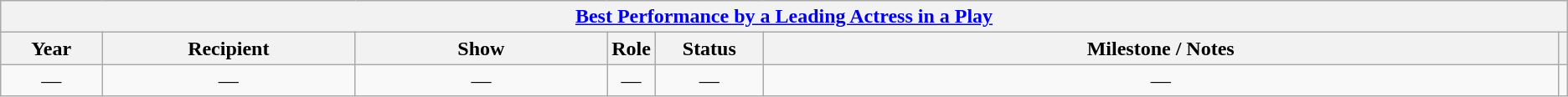<table class="wikitable sortable mw-collapsible" style="text-align: center">
<tr>
<th colspan="7" style="text-align:center;"><strong><a href='#'>Best Performance by a Leading Actress in a Play</a></strong></th>
</tr>
<tr style="background:#ebft5ff;">
<th style="width:075px;">Year</th>
<th style="width:200px;">Recipient</th>
<th style="width:200px;">Show</th>
<th>Role</th>
<th style="width:080px;">Status</th>
<th style="width:650px;">Milestone / Notes</th>
<th></th>
</tr>
<tr>
<td>—</td>
<td>—</td>
<td>—</td>
<td>—</td>
<td>—</td>
<td>—</td>
<td></td>
</tr>
</table>
